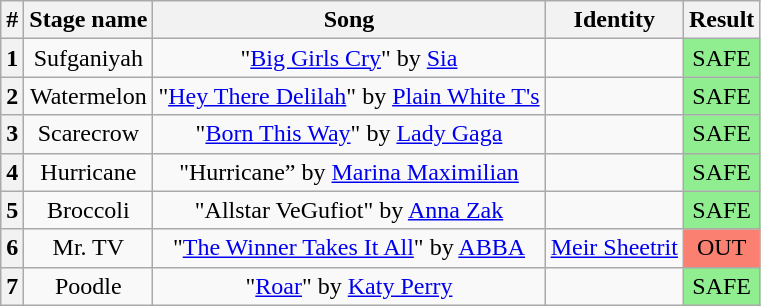<table class="wikitable plainrowheaders" style="text-align: center;">
<tr>
<th>#</th>
<th>Stage name</th>
<th>Song</th>
<th>Identity</th>
<th>Result</th>
</tr>
<tr>
<th>1</th>
<td>Sufganiyah</td>
<td>"<a href='#'>Big Girls Cry</a>" by <a href='#'>Sia</a></td>
<td></td>
<td bgcolor="lightgreen">SAFE</td>
</tr>
<tr>
<th>2</th>
<td>Watermelon</td>
<td>"<a href='#'>Hey There Delilah</a>" by <a href='#'>Plain White T's</a></td>
<td></td>
<td bgcolor="lightgreen">SAFE</td>
</tr>
<tr>
<th>3</th>
<td>Scarecrow</td>
<td>"<a href='#'>Born This Way</a>" by <a href='#'>Lady Gaga</a></td>
<td></td>
<td bgcolor="lightgreen">SAFE</td>
</tr>
<tr>
<th>4</th>
<td>Hurricane</td>
<td>"Hurricane” by <a href='#'>Marina Maximilian</a></td>
<td></td>
<td bgcolor="lightgreen">SAFE</td>
</tr>
<tr>
<th>5</th>
<td>Broccoli</td>
<td>"Allstar VeGufiot" by <a href='#'>Anna Zak</a></td>
<td></td>
<td bgcolor="lightgreen">SAFE</td>
</tr>
<tr>
<th>6</th>
<td>Mr. TV</td>
<td>"<a href='#'>The Winner Takes It All</a>" by <a href='#'>ABBA</a></td>
<td><a href='#'>Meir Sheetrit</a></td>
<td bgcolor="salmon">OUT</td>
</tr>
<tr>
<th>7</th>
<td>Poodle</td>
<td>"<a href='#'>Roar</a>" by <a href='#'>Katy Perry</a></td>
<td></td>
<td bgcolor="lightgreen">SAFE</td>
</tr>
</table>
